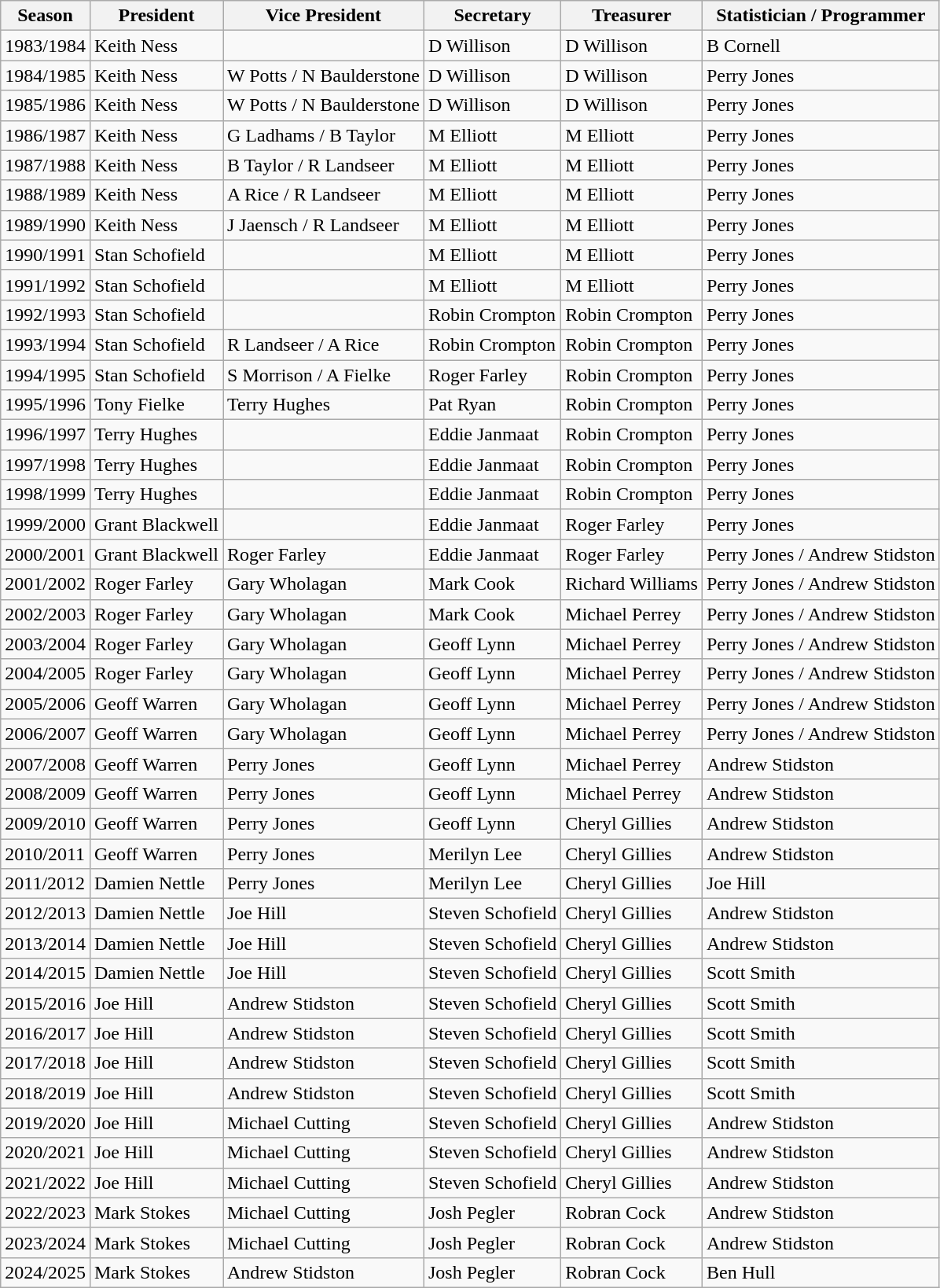<table class="wikitable">
<tr>
<th>Season</th>
<th>President</th>
<th>Vice President</th>
<th>Secretary</th>
<th>Treasurer</th>
<th>Statistician / Programmer</th>
</tr>
<tr>
<td>1983/1984</td>
<td>Keith Ness</td>
<td></td>
<td>D Willison</td>
<td>D Willison</td>
<td>B Cornell</td>
</tr>
<tr>
<td>1984/1985</td>
<td>Keith Ness</td>
<td>W Potts / N Baulderstone</td>
<td>D Willison</td>
<td>D Willison</td>
<td>Perry Jones</td>
</tr>
<tr>
<td>1985/1986</td>
<td>Keith Ness</td>
<td>W Potts / N Baulderstone</td>
<td>D Willison</td>
<td>D Willison</td>
<td>Perry Jones</td>
</tr>
<tr>
<td>1986/1987</td>
<td>Keith Ness</td>
<td>G Ladhams / B Taylor</td>
<td>M Elliott</td>
<td>M Elliott</td>
<td>Perry Jones</td>
</tr>
<tr>
<td>1987/1988</td>
<td>Keith Ness</td>
<td>B Taylor / R Landseer</td>
<td>M Elliott</td>
<td>M Elliott</td>
<td>Perry Jones</td>
</tr>
<tr>
<td>1988/1989</td>
<td>Keith Ness</td>
<td>A Rice / R Landseer</td>
<td>M Elliott</td>
<td>M Elliott</td>
<td>Perry Jones</td>
</tr>
<tr>
<td>1989/1990</td>
<td>Keith Ness</td>
<td>J Jaensch / R Landseer</td>
<td>M Elliott</td>
<td>M Elliott</td>
<td>Perry Jones</td>
</tr>
<tr>
<td>1990/1991</td>
<td>Stan Schofield</td>
<td></td>
<td>M Elliott</td>
<td>M Elliott</td>
<td>Perry Jones</td>
</tr>
<tr>
<td>1991/1992</td>
<td>Stan Schofield</td>
<td></td>
<td>M Elliott</td>
<td>M Elliott</td>
<td>Perry Jones</td>
</tr>
<tr>
<td>1992/1993</td>
<td>Stan Schofield</td>
<td></td>
<td>Robin Crompton</td>
<td>Robin Crompton</td>
<td>Perry Jones</td>
</tr>
<tr>
<td>1993/1994</td>
<td>Stan Schofield</td>
<td>R Landseer / A Rice</td>
<td>Robin Crompton</td>
<td>Robin Crompton</td>
<td>Perry Jones</td>
</tr>
<tr>
<td>1994/1995</td>
<td>Stan Schofield</td>
<td>S Morrison / A Fielke</td>
<td>Roger Farley</td>
<td>Robin Crompton</td>
<td>Perry Jones</td>
</tr>
<tr>
<td>1995/1996</td>
<td>Tony Fielke</td>
<td>Terry Hughes</td>
<td>Pat Ryan</td>
<td>Robin Crompton</td>
<td>Perry Jones</td>
</tr>
<tr>
<td>1996/1997</td>
<td>Terry Hughes</td>
<td></td>
<td>Eddie Janmaat</td>
<td>Robin Crompton</td>
<td>Perry Jones</td>
</tr>
<tr>
<td>1997/1998</td>
<td>Terry Hughes</td>
<td></td>
<td>Eddie Janmaat</td>
<td>Robin Crompton</td>
<td>Perry Jones</td>
</tr>
<tr>
<td>1998/1999</td>
<td>Terry Hughes</td>
<td></td>
<td>Eddie Janmaat</td>
<td>Robin Crompton</td>
<td>Perry Jones</td>
</tr>
<tr>
<td>1999/2000</td>
<td>Grant Blackwell</td>
<td></td>
<td>Eddie Janmaat</td>
<td>Roger Farley</td>
<td>Perry Jones</td>
</tr>
<tr>
<td>2000/2001</td>
<td>Grant Blackwell</td>
<td>Roger Farley</td>
<td>Eddie Janmaat</td>
<td>Roger Farley</td>
<td>Perry Jones / Andrew Stidston</td>
</tr>
<tr>
<td>2001/2002</td>
<td>Roger Farley</td>
<td>Gary Wholagan</td>
<td>Mark Cook</td>
<td>Richard Williams</td>
<td>Perry Jones / Andrew Stidston</td>
</tr>
<tr>
<td>2002/2003</td>
<td>Roger Farley</td>
<td>Gary Wholagan</td>
<td>Mark Cook</td>
<td>Michael Perrey</td>
<td>Perry Jones / Andrew Stidston</td>
</tr>
<tr>
<td>2003/2004</td>
<td>Roger Farley</td>
<td>Gary Wholagan</td>
<td>Geoff Lynn</td>
<td>Michael Perrey</td>
<td>Perry Jones / Andrew Stidston</td>
</tr>
<tr>
<td>2004/2005</td>
<td>Roger Farley</td>
<td>Gary Wholagan</td>
<td>Geoff Lynn</td>
<td>Michael Perrey</td>
<td>Perry Jones / Andrew Stidston</td>
</tr>
<tr>
<td>2005/2006</td>
<td>Geoff Warren</td>
<td>Gary Wholagan</td>
<td>Geoff Lynn</td>
<td>Michael Perrey</td>
<td>Perry Jones / Andrew Stidston</td>
</tr>
<tr>
<td>2006/2007</td>
<td>Geoff Warren</td>
<td>Gary Wholagan</td>
<td>Geoff Lynn</td>
<td>Michael Perrey</td>
<td>Perry Jones / Andrew Stidston</td>
</tr>
<tr>
<td>2007/2008</td>
<td>Geoff Warren</td>
<td>Perry Jones</td>
<td>Geoff Lynn</td>
<td>Michael Perrey</td>
<td>Andrew Stidston</td>
</tr>
<tr>
<td>2008/2009</td>
<td>Geoff Warren</td>
<td>Perry Jones</td>
<td>Geoff Lynn</td>
<td>Michael Perrey</td>
<td>Andrew Stidston</td>
</tr>
<tr>
<td>2009/2010</td>
<td>Geoff Warren</td>
<td>Perry Jones</td>
<td>Geoff Lynn</td>
<td>Cheryl Gillies</td>
<td>Andrew Stidston</td>
</tr>
<tr>
<td>2010/2011</td>
<td>Geoff Warren</td>
<td>Perry Jones</td>
<td>Merilyn Lee</td>
<td>Cheryl Gillies</td>
<td>Andrew Stidston</td>
</tr>
<tr>
<td>2011/2012</td>
<td>Damien Nettle</td>
<td>Perry Jones</td>
<td>Merilyn Lee</td>
<td>Cheryl Gillies</td>
<td>Joe Hill</td>
</tr>
<tr>
<td>2012/2013</td>
<td>Damien Nettle</td>
<td>Joe Hill</td>
<td>Steven Schofield</td>
<td>Cheryl Gillies</td>
<td>Andrew Stidston</td>
</tr>
<tr>
<td>2013/2014</td>
<td>Damien Nettle</td>
<td>Joe Hill</td>
<td>Steven Schofield</td>
<td>Cheryl Gillies</td>
<td>Andrew Stidston</td>
</tr>
<tr>
<td>2014/2015</td>
<td>Damien Nettle</td>
<td>Joe Hill</td>
<td>Steven Schofield</td>
<td>Cheryl Gillies</td>
<td>Scott Smith</td>
</tr>
<tr>
<td>2015/2016</td>
<td>Joe Hill</td>
<td>Andrew Stidston</td>
<td>Steven Schofield</td>
<td>Cheryl Gillies</td>
<td>Scott Smith</td>
</tr>
<tr>
<td>2016/2017</td>
<td>Joe Hill</td>
<td>Andrew Stidston</td>
<td>Steven Schofield</td>
<td>Cheryl Gillies</td>
<td>Scott Smith</td>
</tr>
<tr>
<td>2017/2018</td>
<td>Joe Hill</td>
<td>Andrew Stidston</td>
<td>Steven Schofield</td>
<td>Cheryl Gillies</td>
<td>Scott Smith</td>
</tr>
<tr>
<td>2018/2019</td>
<td>Joe Hill</td>
<td>Andrew Stidston</td>
<td>Steven Schofield</td>
<td>Cheryl Gillies</td>
<td>Scott Smith</td>
</tr>
<tr>
<td>2019/2020</td>
<td>Joe Hill</td>
<td>Michael Cutting</td>
<td>Steven Schofield</td>
<td>Cheryl Gillies</td>
<td>Andrew Stidston</td>
</tr>
<tr>
<td>2020/2021</td>
<td>Joe Hill</td>
<td>Michael Cutting</td>
<td>Steven Schofield</td>
<td>Cheryl Gillies</td>
<td>Andrew Stidston</td>
</tr>
<tr>
<td>2021/2022</td>
<td>Joe Hill</td>
<td>Michael Cutting</td>
<td>Steven Schofield</td>
<td>Cheryl Gillies</td>
<td>Andrew Stidston</td>
</tr>
<tr>
<td>2022/2023</td>
<td>Mark Stokes</td>
<td>Michael Cutting</td>
<td>Josh Pegler</td>
<td>Robran Cock</td>
<td>Andrew Stidston</td>
</tr>
<tr>
<td>2023/2024</td>
<td>Mark Stokes</td>
<td>Michael Cutting</td>
<td>Josh Pegler</td>
<td>Robran Cock</td>
<td>Andrew Stidston</td>
</tr>
<tr>
<td>2024/2025</td>
<td>Mark Stokes</td>
<td>Andrew Stidston</td>
<td>Josh Pegler</td>
<td>Robran Cock</td>
<td>Ben Hull</td>
</tr>
</table>
